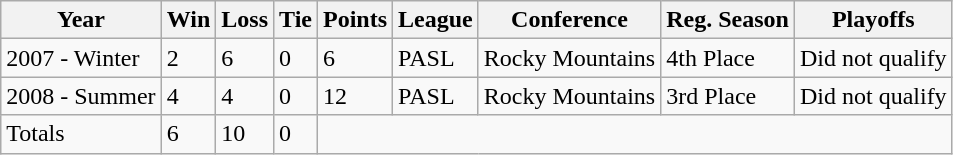<table class="wikitable">
<tr>
<th>Year</th>
<th>Win</th>
<th>Loss</th>
<th>Tie</th>
<th>Points</th>
<th>League</th>
<th>Conference</th>
<th>Reg. Season</th>
<th>Playoffs</th>
</tr>
<tr>
<td>2007 - Winter</td>
<td>2</td>
<td>6</td>
<td>0</td>
<td>6</td>
<td>PASL</td>
<td>Rocky Mountains</td>
<td>4th Place</td>
<td>Did not qualify</td>
</tr>
<tr>
<td>2008 - Summer</td>
<td>4</td>
<td>4</td>
<td>0</td>
<td>12</td>
<td>PASL</td>
<td>Rocky Mountains</td>
<td>3rd Place</td>
<td>Did not qualify</td>
</tr>
<tr>
<td>Totals</td>
<td>6</td>
<td>10</td>
<td>0</td>
</tr>
</table>
